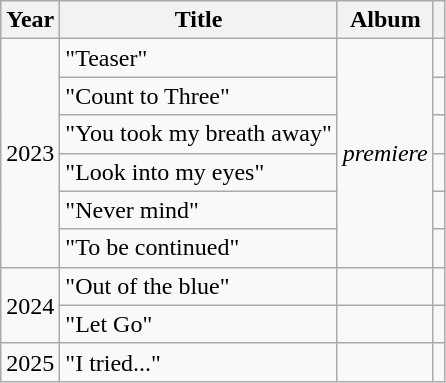<table class="wikitable plainrowheaders">
<tr>
<th>Year</th>
<th>Title</th>
<th>Album</th>
<th></th>
</tr>
<tr>
<td rowspan="6">2023</td>
<td>"Teaser"</td>
<td rowspan="6"><em>premiere</em></td>
<td></td>
</tr>
<tr>
<td>"Count to Three"</td>
<td></td>
</tr>
<tr>
<td>"You took my breath away"</td>
<td></td>
</tr>
<tr>
<td>"Look into my eyes"</td>
<td></td>
</tr>
<tr>
<td>"Never mind"</td>
<td></td>
</tr>
<tr>
<td>"To be continued"</td>
<td></td>
</tr>
<tr>
<td rowspan="2">2024</td>
<td>"Out of the blue"</td>
<td></td>
<td></td>
</tr>
<tr>
<td>"Let Go"</td>
<td></td>
<td></td>
</tr>
<tr>
<td>2025</td>
<td>"I tried..."</td>
<td></td>
<td></td>
</tr>
</table>
